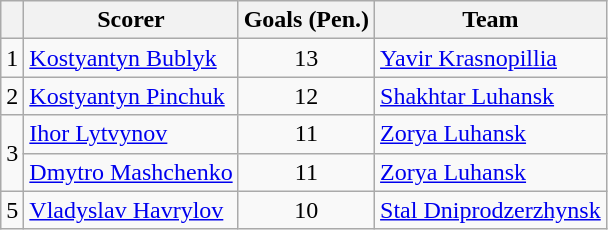<table class="wikitable">
<tr>
<th></th>
<th>Scorer</th>
<th>Goals (Pen.)</th>
<th>Team</th>
</tr>
<tr>
<td>1</td>
<td><a href='#'>Kostyantyn Bublyk</a></td>
<td align=center>13</td>
<td><a href='#'>Yavir Krasnopillia</a></td>
</tr>
<tr>
<td>2</td>
<td><a href='#'>Kostyantyn Pinchuk</a></td>
<td align=center>12</td>
<td><a href='#'>Shakhtar Luhansk</a></td>
</tr>
<tr>
<td rowspan=2>3</td>
<td><a href='#'>Ihor Lytvynov</a></td>
<td align=center>11</td>
<td><a href='#'>Zorya Luhansk</a></td>
</tr>
<tr>
<td><a href='#'>Dmytro Mashchenko</a></td>
<td align=center>11</td>
<td><a href='#'>Zorya Luhansk</a></td>
</tr>
<tr>
<td>5</td>
<td><a href='#'>Vladyslav Havrylov</a></td>
<td align=center>10</td>
<td><a href='#'>Stal Dniprodzerzhynsk</a></td>
</tr>
</table>
